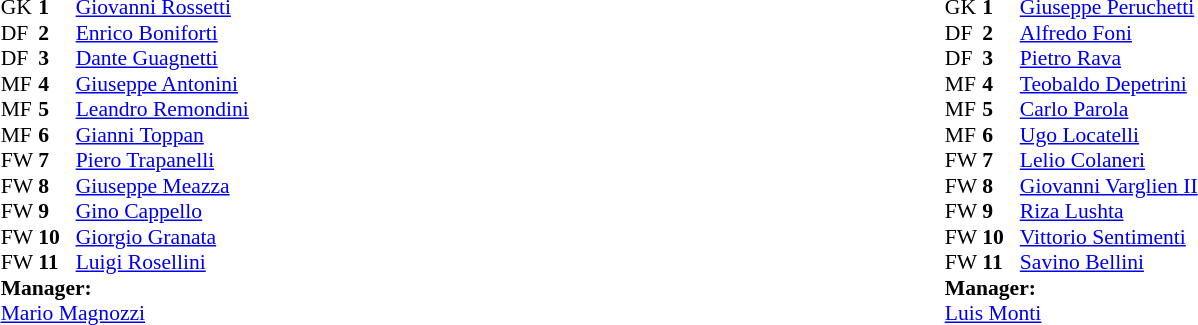<table width="100%">
<tr>
<td valign="top" width="50%"><br><table style="font-size: 90%" cellspacing="0" cellpadding="0" align=center>
<tr>
<th width="25"></th>
<th width="25"></th>
</tr>
<tr>
<td>GK</td>
<td><strong>1</strong></td>
<td> <a href='#'>Giovanni Rossetti</a></td>
</tr>
<tr>
<td>DF</td>
<td><strong>2</strong></td>
<td> <a href='#'>Enrico Boniforti</a></td>
</tr>
<tr>
<td>DF</td>
<td><strong>3</strong></td>
<td> <a href='#'>Dante Guagnetti</a></td>
</tr>
<tr>
<td>MF</td>
<td><strong>4</strong></td>
<td> <a href='#'>Giuseppe Antonini</a></td>
</tr>
<tr>
<td>MF</td>
<td><strong>5</strong></td>
<td> <a href='#'>Leandro Remondini</a></td>
</tr>
<tr>
<td>MF</td>
<td><strong>6</strong></td>
<td> <a href='#'>Gianni Toppan</a></td>
</tr>
<tr>
<td>FW</td>
<td><strong>7</strong></td>
<td> <a href='#'>Piero Trapanelli</a></td>
</tr>
<tr>
<td>FW</td>
<td><strong>8</strong></td>
<td> <a href='#'>Giuseppe Meazza</a></td>
</tr>
<tr>
<td>FW</td>
<td><strong>9</strong></td>
<td> <a href='#'>Gino Cappello</a></td>
</tr>
<tr>
<td>FW</td>
<td><strong>10</strong></td>
<td> <a href='#'>Giorgio Granata</a></td>
</tr>
<tr>
<td>FW</td>
<td><strong>11</strong></td>
<td> <a href='#'>Luigi Rosellini</a></td>
</tr>
<tr>
<td colspan=4><strong>Manager:</strong></td>
</tr>
<tr>
<td colspan="4"> <a href='#'>Mario Magnozzi</a></td>
</tr>
</table>
</td>
<td valign="top" width="50%"><br><table style="font-size: 90%" cellspacing="0" cellpadding="0" align=center>
<tr>
<td colspan="4"></td>
</tr>
<tr>
<th width="25"></th>
<th width="25"></th>
</tr>
<tr>
<td>GK</td>
<td><strong>1</strong></td>
<td> <a href='#'>Giuseppe Peruchetti</a></td>
</tr>
<tr>
<td>DF</td>
<td><strong>2</strong></td>
<td> <a href='#'>Alfredo Foni</a></td>
</tr>
<tr>
<td>DF</td>
<td><strong>3</strong></td>
<td> <a href='#'>Pietro Rava</a></td>
</tr>
<tr>
<td>MF</td>
<td><strong>4</strong></td>
<td> <a href='#'>Teobaldo Depetrini</a></td>
</tr>
<tr>
<td>MF</td>
<td><strong>5</strong></td>
<td> <a href='#'>Carlo Parola</a></td>
</tr>
<tr>
<td>MF</td>
<td><strong>6</strong></td>
<td> <a href='#'>Ugo Locatelli</a></td>
</tr>
<tr>
<td>FW</td>
<td><strong>7</strong></td>
<td> <a href='#'>Lelio Colaneri</a></td>
</tr>
<tr>
<td>FW</td>
<td><strong>8</strong></td>
<td> <a href='#'>Giovanni Varglien II</a></td>
</tr>
<tr>
<td>FW</td>
<td><strong>9</strong></td>
<td> <a href='#'>Riza Lushta</a></td>
</tr>
<tr>
<td>FW</td>
<td><strong>10</strong></td>
<td> <a href='#'>Vittorio Sentimenti</a></td>
</tr>
<tr>
<td>FW</td>
<td><strong>11</strong></td>
<td> <a href='#'>Savino Bellini</a></td>
</tr>
<tr>
<td colspan=4><strong>Manager:</strong></td>
</tr>
<tr>
<td colspan="4">  <a href='#'>Luis Monti</a></td>
</tr>
</table>
</td>
</tr>
</table>
